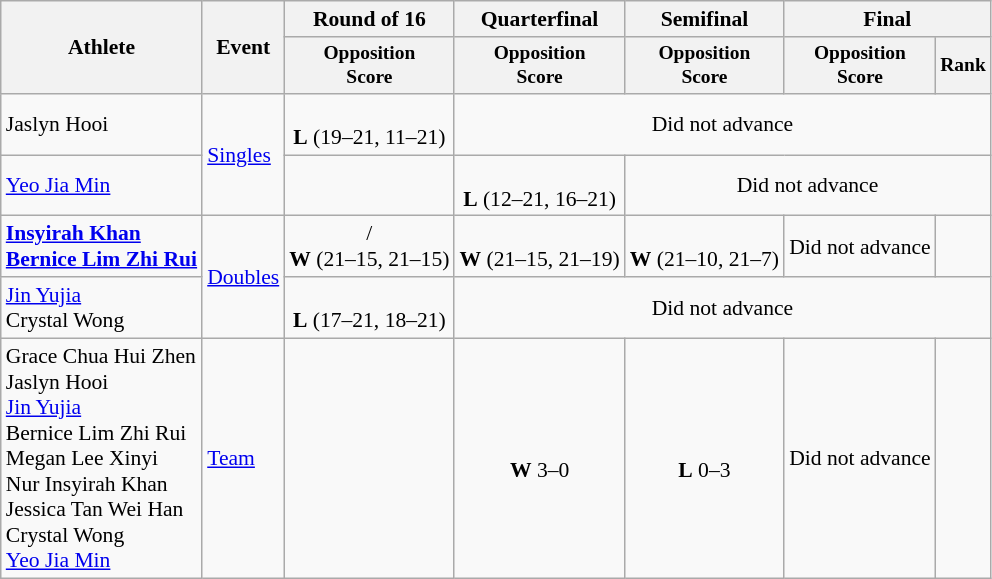<table class="wikitable" style="font-size:90%">
<tr>
<th rowspan="2">Athlete</th>
<th rowspan="2">Event</th>
<th>Round of 16</th>
<th>Quarterfinal</th>
<th>Semifinal</th>
<th colspan=2>Final</th>
</tr>
<tr style="font-size:90%", align="center">
<th>Opposition<br>Score</th>
<th>Opposition<br>Score</th>
<th>Opposition<br>Score</th>
<th>Opposition<br>Score</th>
<th>Rank</th>
</tr>
<tr align="center">
<td align="left">Jaslyn Hooi</td>
<td align="left" rowspan=2><a href='#'>Singles</a></td>
<td><br><strong>L</strong> (19–21, 11–21)</td>
<td colspan="4">Did not advance</td>
</tr>
<tr align="center">
<td align="left"><a href='#'>Yeo Jia Min</a></td>
<td></td>
<td><br><strong>L</strong> (12–21, 16–21)</td>
<td colspan="3">Did not advance</td>
</tr>
<tr align="center">
<td align="left"><strong><a href='#'>Insyirah Khan</a></strong><br><strong><a href='#'>Bernice Lim Zhi Rui</a></strong></td>
<td align="left" rowspan=2><a href='#'>Doubles</a></td>
<td> / <br><strong>W</strong> (21–15, 21–15)</td>
<td><br><strong>W</strong> (21–15, 21–19)</td>
<td><br><strong>W</strong> (21–10, 21–7)</td>
<td>Did not advance</td>
<td></td>
</tr>
<tr align="center">
<td align="left"><a href='#'>Jin Yujia</a><br>Crystal Wong</td>
<td><br><strong>L</strong> (17–21, 18–21)</td>
<td colspan="4">Did not advance</td>
</tr>
<tr align="center">
<td align="left">Grace Chua Hui Zhen<br>Jaslyn Hooi<br><a href='#'>Jin Yujia</a><br>Bernice Lim Zhi Rui<br>Megan Lee Xinyi<br>Nur Insyirah Khan<br>Jessica Tan Wei Han<br>Crystal Wong<br><a href='#'>Yeo Jia Min</a></td>
<td align="left"><a href='#'> Team</a></td>
<td></td>
<td><br><strong>W</strong> 3–0</td>
<td><br> <strong>L</strong> 0–3</td>
<td>Did not advance</td>
<td></td>
</tr>
</table>
